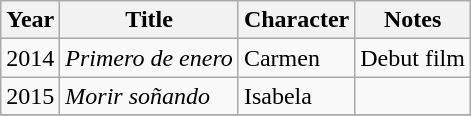<table class="wikitable">
<tr>
<th>Year</th>
<th>Title</th>
<th>Character</th>
<th>Notes</th>
</tr>
<tr>
<td>2014</td>
<td><em>Primero de enero</em></td>
<td>Carmen</td>
<td>Debut film</td>
</tr>
<tr>
<td>2015</td>
<td><em>Morir soñando</em></td>
<td>Isabela</td>
<td></td>
</tr>
<tr>
</tr>
</table>
